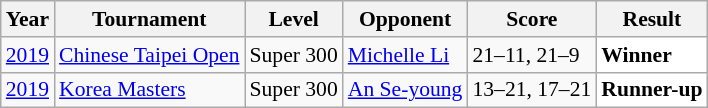<table class="sortable wikitable" style="font-size: 90%;">
<tr>
<th>Year</th>
<th>Tournament</th>
<th>Level</th>
<th>Opponent</th>
<th>Score</th>
<th>Result</th>
</tr>
<tr>
<td align="center"><a href='#'>2019</a></td>
<td align="left"><a href='#'>Chinese Taipei Open</a></td>
<td align="left">Super 300</td>
<td align="left"> <a href='#'>Michelle Li</a></td>
<td align="left">21–11, 21–9</td>
<td style="text-align:left; background:white"> <strong>Winner</strong></td>
</tr>
<tr>
<td align="center"><a href='#'>2019</a></td>
<td align="left"><a href='#'>Korea Masters</a></td>
<td align="left">Super 300</td>
<td align="left"> <a href='#'>An Se-young</a></td>
<td align="left">13–21, 17–21</td>
<td style="text-align:left; background:white"> <strong>Runner-up</strong></td>
</tr>
</table>
